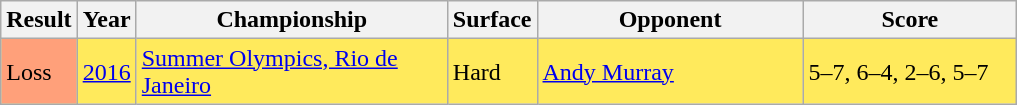<table class="sortable wikitable">
<tr>
<th>Result</th>
<th>Year</th>
<th width=200>Championship</th>
<th>Surface</th>
<th width=170>Opponent</th>
<th width=135 class="unsortable">Score</th>
</tr>
<tr bgcolor=FFEA5C>
<td bgcolor=FFA07A>Loss</td>
<td><a href='#'>2016</a></td>
<td><a href='#'>Summer Olympics, Rio de Janeiro</a></td>
<td>Hard</td>
<td> <a href='#'>Andy Murray</a></td>
<td>5–7, 6–4, 2–6, 5–7</td>
</tr>
</table>
